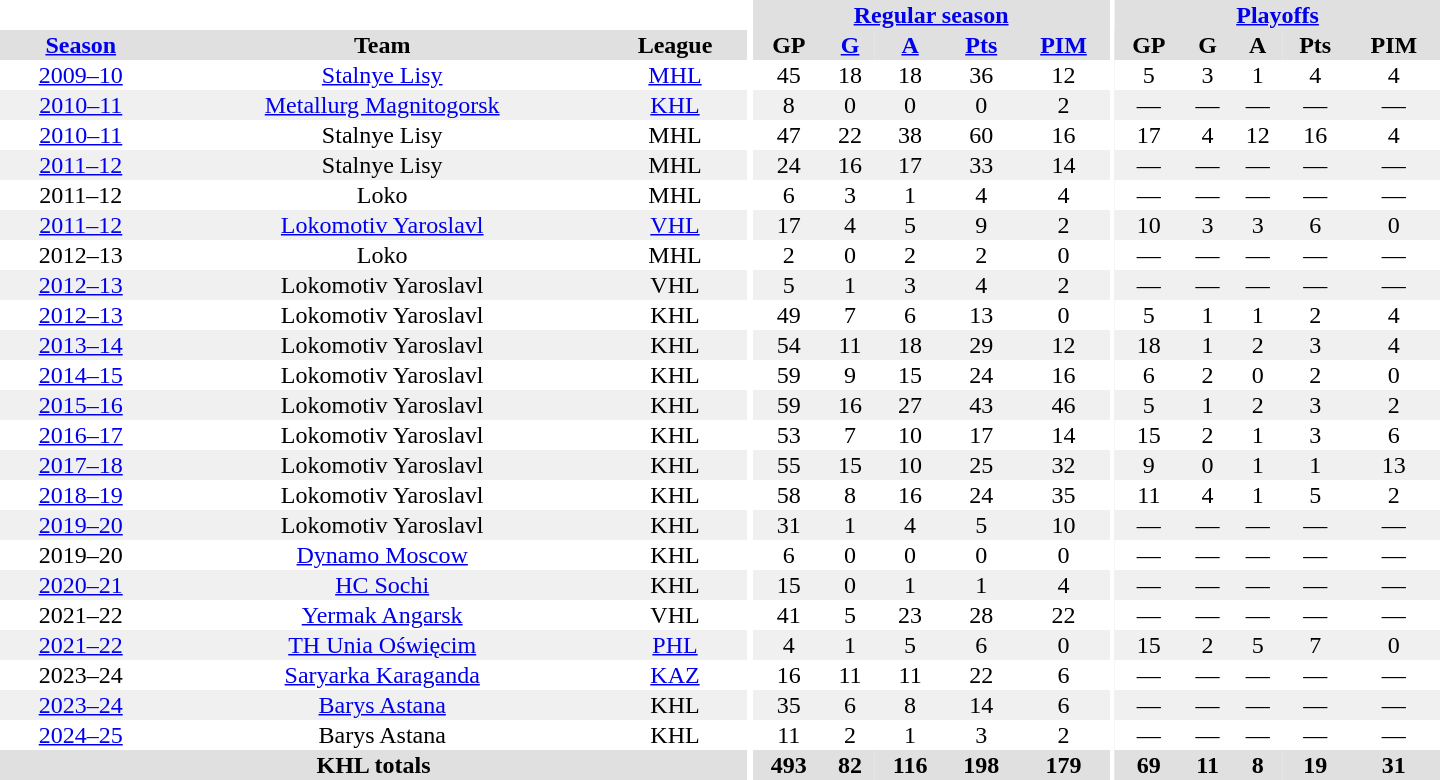<table border="0" cellpadding="1" cellspacing="0" style="text-align:center; width:60em">
<tr bgcolor="#e0e0e0">
<th colspan="3" bgcolor="#ffffff"></th>
<th rowspan="99" bgcolor="#ffffff"></th>
<th colspan="5"><a href='#'>Regular season</a></th>
<th rowspan="99" bgcolor="#ffffff"></th>
<th colspan="5"><a href='#'>Playoffs</a></th>
</tr>
<tr bgcolor="#e0e0e0">
<th><a href='#'>Season</a></th>
<th>Team</th>
<th>League</th>
<th>GP</th>
<th><a href='#'>G</a></th>
<th><a href='#'>A</a></th>
<th><a href='#'>Pts</a></th>
<th><a href='#'>PIM</a></th>
<th>GP</th>
<th>G</th>
<th>A</th>
<th>Pts</th>
<th>PIM</th>
</tr>
<tr ALIGN="center">
<td><a href='#'>2009–10</a></td>
<td><a href='#'>Stalnye Lisy</a></td>
<td><a href='#'>MHL</a></td>
<td>45</td>
<td>18</td>
<td>18</td>
<td>36</td>
<td>12</td>
<td>5</td>
<td>3</td>
<td>1</td>
<td>4</td>
<td>4</td>
</tr>
<tr ALIGN="center" bgcolor="#f0f0f0">
<td><a href='#'>2010–11</a></td>
<td><a href='#'>Metallurg Magnitogorsk</a></td>
<td><a href='#'>KHL</a></td>
<td>8</td>
<td>0</td>
<td>0</td>
<td>0</td>
<td>2</td>
<td>—</td>
<td>—</td>
<td>—</td>
<td>—</td>
<td>—</td>
</tr>
<tr ALIGN="center">
<td><a href='#'>2010–11</a></td>
<td>Stalnye Lisy</td>
<td>MHL</td>
<td>47</td>
<td>22</td>
<td>38</td>
<td>60</td>
<td>16</td>
<td>17</td>
<td>4</td>
<td>12</td>
<td>16</td>
<td>4</td>
</tr>
<tr ALIGN="center" bgcolor="#f0f0f0">
<td><a href='#'>2011–12</a></td>
<td>Stalnye Lisy</td>
<td>MHL</td>
<td>24</td>
<td>16</td>
<td>17</td>
<td>33</td>
<td>14</td>
<td>—</td>
<td>—</td>
<td>—</td>
<td>—</td>
<td>—</td>
</tr>
<tr ALIGN="center">
<td>2011–12</td>
<td>Loko</td>
<td>MHL</td>
<td>6</td>
<td>3</td>
<td>1</td>
<td>4</td>
<td>4</td>
<td>—</td>
<td>—</td>
<td>—</td>
<td>—</td>
<td>—</td>
</tr>
<tr ALIGN="center" bgcolor="#f0f0f0">
<td><a href='#'>2011–12</a></td>
<td><a href='#'>Lokomotiv Yaroslavl</a></td>
<td><a href='#'>VHL</a></td>
<td>17</td>
<td>4</td>
<td>5</td>
<td>9</td>
<td>2</td>
<td>10</td>
<td>3</td>
<td>3</td>
<td>6</td>
<td>0</td>
</tr>
<tr ALIGN="center">
<td>2012–13</td>
<td>Loko</td>
<td>MHL</td>
<td>2</td>
<td>0</td>
<td>2</td>
<td>2</td>
<td>0</td>
<td>—</td>
<td>—</td>
<td>—</td>
<td>—</td>
<td>—</td>
</tr>
<tr ALIGN="center" bgcolor="#f0f0f0">
<td><a href='#'>2012–13</a></td>
<td>Lokomotiv Yaroslavl</td>
<td>VHL</td>
<td>5</td>
<td>1</td>
<td>3</td>
<td>4</td>
<td>2</td>
<td>—</td>
<td>—</td>
<td>—</td>
<td>—</td>
<td>—</td>
</tr>
<tr ALIGN="center">
<td><a href='#'>2012–13</a></td>
<td>Lokomotiv Yaroslavl</td>
<td>KHL</td>
<td>49</td>
<td>7</td>
<td>6</td>
<td>13</td>
<td>0</td>
<td>5</td>
<td>1</td>
<td>1</td>
<td>2</td>
<td>4</td>
</tr>
<tr ALIGN="center" bgcolor="#f0f0f0">
<td><a href='#'>2013–14</a></td>
<td>Lokomotiv Yaroslavl</td>
<td>KHL</td>
<td>54</td>
<td>11</td>
<td>18</td>
<td>29</td>
<td>12</td>
<td>18</td>
<td>1</td>
<td>2</td>
<td>3</td>
<td>4</td>
</tr>
<tr ALIGN="center">
<td><a href='#'>2014–15</a></td>
<td>Lokomotiv Yaroslavl</td>
<td>KHL</td>
<td>59</td>
<td>9</td>
<td>15</td>
<td>24</td>
<td>16</td>
<td>6</td>
<td>2</td>
<td>0</td>
<td>2</td>
<td>0</td>
</tr>
<tr ALIGN="center" bgcolor="#f0f0f0">
<td><a href='#'>2015–16</a></td>
<td>Lokomotiv Yaroslavl</td>
<td>KHL</td>
<td>59</td>
<td>16</td>
<td>27</td>
<td>43</td>
<td>46</td>
<td>5</td>
<td>1</td>
<td>2</td>
<td>3</td>
<td>2</td>
</tr>
<tr ALIGN="center">
<td><a href='#'>2016–17</a></td>
<td>Lokomotiv Yaroslavl</td>
<td>KHL</td>
<td>53</td>
<td>7</td>
<td>10</td>
<td>17</td>
<td>14</td>
<td>15</td>
<td>2</td>
<td>1</td>
<td>3</td>
<td>6</td>
</tr>
<tr ALIGN="center" bgcolor="#f0f0f0">
<td><a href='#'>2017–18</a></td>
<td>Lokomotiv Yaroslavl</td>
<td>KHL</td>
<td>55</td>
<td>15</td>
<td>10</td>
<td>25</td>
<td>32</td>
<td>9</td>
<td>0</td>
<td>1</td>
<td>1</td>
<td>13</td>
</tr>
<tr ALIGN="center">
<td><a href='#'>2018–19</a></td>
<td>Lokomotiv Yaroslavl</td>
<td>KHL</td>
<td>58</td>
<td>8</td>
<td>16</td>
<td>24</td>
<td>35</td>
<td>11</td>
<td>4</td>
<td>1</td>
<td>5</td>
<td>2</td>
</tr>
<tr ALIGN="center" bgcolor="#f0f0f0">
<td><a href='#'>2019–20</a></td>
<td>Lokomotiv Yaroslavl</td>
<td>KHL</td>
<td>31</td>
<td>1</td>
<td>4</td>
<td>5</td>
<td>10</td>
<td>—</td>
<td>—</td>
<td>—</td>
<td>—</td>
<td>—</td>
</tr>
<tr ALIGN="center">
<td>2019–20</td>
<td><a href='#'>Dynamo Moscow</a></td>
<td>KHL</td>
<td>6</td>
<td>0</td>
<td>0</td>
<td>0</td>
<td>0</td>
<td>—</td>
<td>—</td>
<td>—</td>
<td>—</td>
<td>—</td>
</tr>
<tr ALIGN="center" bgcolor="#f0f0f0">
<td><a href='#'>2020–21</a></td>
<td><a href='#'>HC Sochi</a></td>
<td>KHL</td>
<td>15</td>
<td>0</td>
<td>1</td>
<td>1</td>
<td>4</td>
<td>—</td>
<td>—</td>
<td>—</td>
<td>—</td>
<td>—</td>
</tr>
<tr ALIGN="center">
<td>2021–22</td>
<td><a href='#'>Yermak Angarsk</a></td>
<td>VHL</td>
<td>41</td>
<td>5</td>
<td>23</td>
<td>28</td>
<td>22</td>
<td>—</td>
<td>—</td>
<td>—</td>
<td>—</td>
<td>—</td>
</tr>
<tr ALIGN="center" bgcolor="#f0f0f0">
<td><a href='#'>2021–22</a></td>
<td><a href='#'>TH Unia Oświęcim</a></td>
<td><a href='#'>PHL</a></td>
<td>4</td>
<td>1</td>
<td>5</td>
<td>6</td>
<td>0</td>
<td>15</td>
<td>2</td>
<td>5</td>
<td>7</td>
<td>0</td>
</tr>
<tr ALIGN="center">
<td>2023–24</td>
<td><a href='#'>Saryarka Karaganda</a></td>
<td><a href='#'>KAZ</a></td>
<td>16</td>
<td>11</td>
<td>11</td>
<td>22</td>
<td>6</td>
<td>—</td>
<td>—</td>
<td>—</td>
<td>—</td>
<td>—</td>
</tr>
<tr ALIGN="center" bgcolor="#f0f0f0">
<td><a href='#'>2023–24</a></td>
<td><a href='#'>Barys Astana</a></td>
<td>KHL</td>
<td>35</td>
<td>6</td>
<td>8</td>
<td>14</td>
<td>6</td>
<td>—</td>
<td>—</td>
<td>—</td>
<td>—</td>
<td>—</td>
</tr>
<tr ALIGN="center">
<td><a href='#'>2024–25</a></td>
<td>Barys Astana</td>
<td>KHL</td>
<td>11</td>
<td>2</td>
<td>1</td>
<td>3</td>
<td>2</td>
<td>—</td>
<td>—</td>
<td>—</td>
<td>—</td>
<td>—</td>
</tr>
<tr bgcolor="#e0e0e0">
<th colspan="3">KHL totals</th>
<th>493</th>
<th>82</th>
<th>116</th>
<th>198</th>
<th>179</th>
<th>69</th>
<th>11</th>
<th>8</th>
<th>19</th>
<th>31</th>
</tr>
</table>
